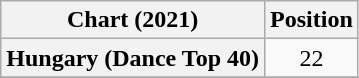<table class="wikitable plainrowheaders" style="text-align:center">
<tr>
<th scope="col">Chart (2021)</th>
<th scope="col">Position</th>
</tr>
<tr>
<th scope="row">Hungary (Dance Top 40)</th>
<td>22</td>
</tr>
<tr>
</tr>
</table>
